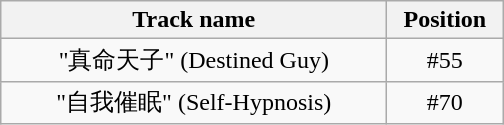<table class="wikitable" style="text-align:center">
<tr>
<th width="250px">Track name</th>
<th width="70px">Position</th>
</tr>
<tr>
<td>"真命天子" (Destined Guy)</td>
<td>#55</td>
</tr>
<tr>
<td>"自我催眠" (Self-Hypnosis)</td>
<td>#70</td>
</tr>
</table>
